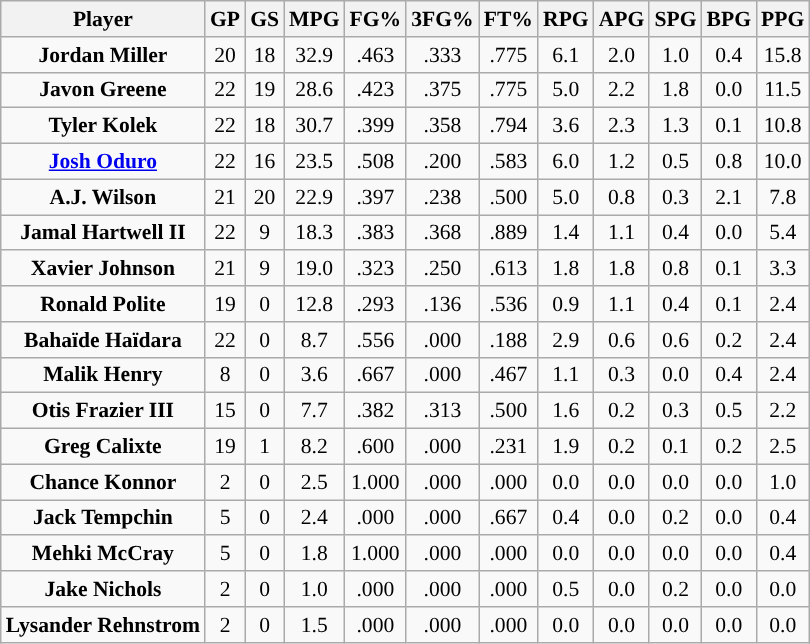<table class="wikitable sortable" style="font-size: 90%">
<tr>
<th>Player</th>
<th>GP</th>
<th>GS</th>
<th>MPG</th>
<th>FG%</th>
<th>3FG%</th>
<th>FT%</th>
<th>RPG</th>
<th>APG</th>
<th>SPG</th>
<th>BPG</th>
<th>PPG</th>
</tr>
<tr align="center" bgcolor="">
<td><strong>Jordan Miller</strong></td>
<td>20</td>
<td>18</td>
<td>32.9</td>
<td>.463</td>
<td>.333</td>
<td>.775</td>
<td>6.1</td>
<td>2.0</td>
<td>1.0</td>
<td>0.4</td>
<td>15.8</td>
</tr>
<tr align="center" bgcolor="">
<td><strong>Javon Greene</strong></td>
<td>22</td>
<td>19</td>
<td>28.6</td>
<td>.423</td>
<td>.375</td>
<td>.775</td>
<td>5.0</td>
<td>2.2</td>
<td>1.8</td>
<td>0.0</td>
<td>11.5</td>
</tr>
<tr align="center" bgcolor="">
<td><strong>Tyler Kolek</strong></td>
<td>22</td>
<td>18</td>
<td>30.7</td>
<td>.399</td>
<td>.358</td>
<td>.794</td>
<td>3.6</td>
<td>2.3</td>
<td>1.3</td>
<td>0.1</td>
<td>10.8</td>
</tr>
<tr align="center" bgcolor="">
<td><strong><a href='#'>Josh Oduro</a></strong></td>
<td>22</td>
<td>16</td>
<td>23.5</td>
<td>.508</td>
<td>.200</td>
<td>.583</td>
<td>6.0</td>
<td>1.2</td>
<td>0.5</td>
<td>0.8</td>
<td>10.0</td>
</tr>
<tr align="center" bgcolor="">
<td><strong>A.J. Wilson</strong></td>
<td>21</td>
<td>20</td>
<td>22.9</td>
<td>.397</td>
<td>.238</td>
<td>.500</td>
<td>5.0</td>
<td>0.8</td>
<td>0.3</td>
<td>2.1</td>
<td>7.8</td>
</tr>
<tr align="center" bgcolor="">
<td><strong>Jamal Hartwell II</strong></td>
<td>22</td>
<td>9</td>
<td>18.3</td>
<td>.383</td>
<td>.368</td>
<td>.889</td>
<td>1.4</td>
<td>1.1</td>
<td>0.4</td>
<td>0.0</td>
<td>5.4</td>
</tr>
<tr align="center" bgcolor="">
<td><strong>Xavier Johnson</strong></td>
<td>21</td>
<td>9</td>
<td>19.0</td>
<td>.323</td>
<td>.250</td>
<td>.613</td>
<td>1.8</td>
<td>1.8</td>
<td>0.8</td>
<td>0.1</td>
<td>3.3</td>
</tr>
<tr align="center" bgcolor="">
<td><strong>Ronald Polite</strong></td>
<td>19</td>
<td>0</td>
<td>12.8</td>
<td>.293</td>
<td>.136</td>
<td>.536</td>
<td>0.9</td>
<td>1.1</td>
<td>0.4</td>
<td>0.1</td>
<td>2.4</td>
</tr>
<tr align="center" bgcolor="">
<td><strong>Bahaïde Haïdara</strong></td>
<td>22</td>
<td>0</td>
<td>8.7</td>
<td>.556</td>
<td>.000</td>
<td>.188</td>
<td>2.9</td>
<td>0.6</td>
<td>0.6</td>
<td>0.2</td>
<td>2.4</td>
</tr>
<tr align="center" bgcolor="">
<td><strong>Malik Henry</strong></td>
<td>8</td>
<td>0</td>
<td>3.6</td>
<td>.667</td>
<td>.000</td>
<td>.467</td>
<td>1.1</td>
<td>0.3</td>
<td>0.0</td>
<td>0.4</td>
<td>2.4</td>
</tr>
<tr align="center" bgcolor="">
<td><strong>Otis Frazier III</strong></td>
<td>15</td>
<td>0</td>
<td>7.7</td>
<td>.382</td>
<td>.313</td>
<td>.500</td>
<td>1.6</td>
<td>0.2</td>
<td>0.3</td>
<td>0.5</td>
<td>2.2</td>
</tr>
<tr align="center" bgcolor="">
<td><strong>Greg Calixte</strong></td>
<td>19</td>
<td>1</td>
<td>8.2</td>
<td>.600</td>
<td>.000</td>
<td>.231</td>
<td>1.9</td>
<td>0.2</td>
<td>0.1</td>
<td>0.2</td>
<td>2.5</td>
</tr>
<tr align="center" bgcolor="">
<td><strong>Chance Konnor</strong></td>
<td>2</td>
<td>0</td>
<td>2.5</td>
<td>1.000</td>
<td>.000</td>
<td>.000</td>
<td>0.0</td>
<td>0.0</td>
<td>0.0</td>
<td>0.0</td>
<td>1.0</td>
</tr>
<tr align="center" bgcolor="">
<td><strong>Jack Tempchin</strong></td>
<td>5</td>
<td>0</td>
<td>2.4</td>
<td>.000</td>
<td>.000</td>
<td>.667</td>
<td>0.4</td>
<td>0.0</td>
<td>0.2</td>
<td>0.0</td>
<td>0.4</td>
</tr>
<tr align="center" bgcolor="">
<td><strong>Mehki McCray</strong></td>
<td>5</td>
<td>0</td>
<td>1.8</td>
<td>1.000</td>
<td>.000</td>
<td>.000</td>
<td>0.0</td>
<td>0.0</td>
<td>0.0</td>
<td>0.0</td>
<td>0.4</td>
</tr>
<tr align="center" bgcolor="">
<td><strong>Jake Nichols</strong></td>
<td>2</td>
<td>0</td>
<td>1.0</td>
<td>.000</td>
<td>.000</td>
<td>.000</td>
<td>0.5</td>
<td>0.0</td>
<td>0.2</td>
<td>0.0</td>
<td>0.0</td>
</tr>
<tr align="center" bgcolor="">
<td><strong>Lysander Rehnstrom</strong></td>
<td>2</td>
<td>0</td>
<td>1.5</td>
<td>.000</td>
<td>.000</td>
<td>.000</td>
<td>0.0</td>
<td>0.0</td>
<td>0.0</td>
<td>0.0</td>
<td>0.0</td>
</tr>
</table>
